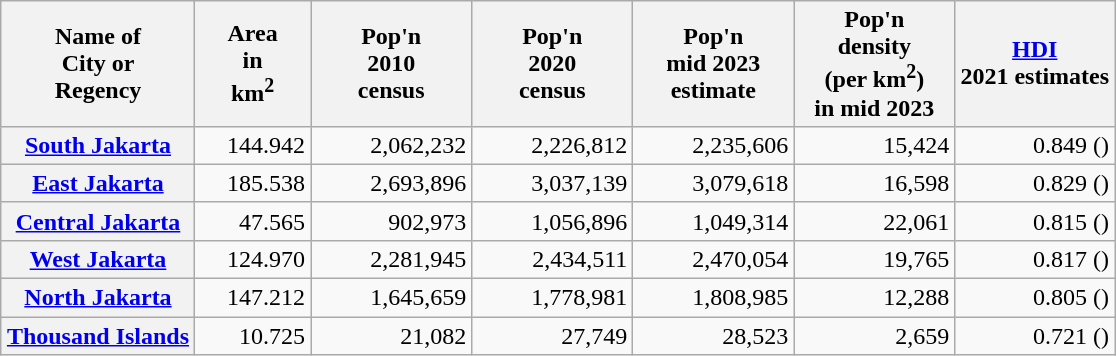<table class="wikitable sortable" style="margin-left: auto; margin-right: auto; border: none;">
<tr>
<th>Name of <br>City or<br>Regency</th>
<th width="70">Area <br>in<br>km<sup>2</sup></th>
<th style="width:100px;">Pop'n <br>2010 <br>census</th>
<th style="width:100px;">Pop'n <br>2020 <br>census</th>
<th style="width:100px;">Pop'n <br>mid 2023<br>estimate</th>
<th style="width:100px;">Pop'n <br>density<br>(per km<sup>2</sup>)<br>in mid 2023</th>
<th><a href='#'>HDI</a><br> 2021 estimates</th>
</tr>
<tr style="text-align:right;">
<th><a href='#'>South Jakarta</a></th>
<td>144.942</td>
<td>2,062,232</td>
<td>2,226,812</td>
<td>2,235,606</td>
<td>15,424</td>
<td>0.849 ()</td>
</tr>
<tr style="text-align:right;">
<th><a href='#'>East Jakarta</a></th>
<td>185.538</td>
<td>2,693,896</td>
<td>3,037,139</td>
<td>3,079,618</td>
<td>16,598</td>
<td>0.829 ()</td>
</tr>
<tr style="text-align:right;">
<th><a href='#'>Central Jakarta</a></th>
<td>47.565</td>
<td>902,973</td>
<td>1,056,896</td>
<td>1,049,314</td>
<td>22,061</td>
<td>0.815 ()</td>
</tr>
<tr style="text-align:right;">
<th><a href='#'>West Jakarta</a></th>
<td>124.970</td>
<td>2,281,945</td>
<td>2,434,511</td>
<td>2,470,054</td>
<td>19,765</td>
<td>0.817 ()</td>
</tr>
<tr style="text-align:right;">
<th><a href='#'>North Jakarta</a></th>
<td>147.212</td>
<td>1,645,659</td>
<td>1,778,981</td>
<td>1,808,985</td>
<td>12,288</td>
<td>0.805 ()</td>
</tr>
<tr style="text-align:right;">
<th><a href='#'>Thousand Islands</a></th>
<td>10.725</td>
<td>21,082</td>
<td>27,749</td>
<td>28,523</td>
<td>2,659</td>
<td>0.721 ()</td>
</tr>
</table>
